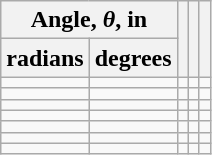<table class="wikitable" style="text-align:center;">
<tr>
<th colspan=2>Angle, <em>θ</em>, in</th>
<th rowspan=2></th>
<th rowspan=2></th>
<th rowspan=2></th>
</tr>
<tr>
<th>radians</th>
<th>degrees</th>
</tr>
<tr>
<td></td>
<td></td>
<td></td>
<td></td>
<td></td>
</tr>
<tr>
<td></td>
<td></td>
<td></td>
<td></td>
<td></td>
</tr>
<tr>
<td></td>
<td></td>
<td></td>
<td></td>
<td></td>
</tr>
<tr>
<td></td>
<td></td>
<td></td>
<td></td>
<td></td>
</tr>
<tr>
<td></td>
<td></td>
<td></td>
<td></td>
<td></td>
</tr>
<tr>
<td></td>
<td></td>
<td></td>
<td></td>
<td></td>
</tr>
<tr>
<td></td>
<td></td>
<td></td>
<td></td>
<td></td>
</tr>
</table>
